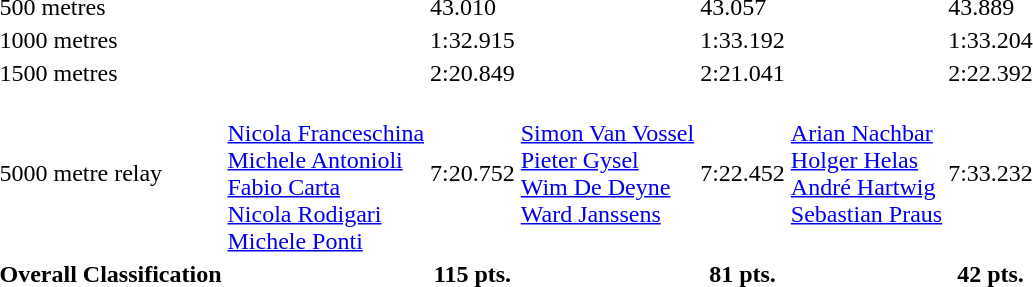<table>
<tr>
<td>500 metres</td>
<td></td>
<td>43.010</td>
<td></td>
<td>43.057</td>
<td></td>
<td>43.889</td>
</tr>
<tr>
<td>1000 metres</td>
<td></td>
<td>1:32.915</td>
<td></td>
<td>1:33.192</td>
<td></td>
<td>1:33.204</td>
</tr>
<tr>
<td>1500 metres</td>
<td></td>
<td>2:20.849</td>
<td></td>
<td>2:21.041</td>
<td></td>
<td>2:22.392</td>
</tr>
<tr>
<td>5000 metre relay</td>
<td valign=top><br><a href='#'>Nicola Franceschina</a><br><a href='#'>Michele Antonioli</a><br><a href='#'>Fabio Carta</a><br><a href='#'>Nicola Rodigari</a><br><a href='#'>Michele Ponti</a></td>
<td>7:20.752</td>
<td valign=top><br><a href='#'>Simon Van Vossel</a><br><a href='#'>Pieter Gysel</a><br><a href='#'>Wim De Deyne</a><br><a href='#'>Ward Janssens</a></td>
<td>7:22.452</td>
<td valign=top><br><a href='#'>Arian Nachbar</a><br><a href='#'>Holger Helas</a><br><a href='#'>André Hartwig</a><br><a href='#'>Sebastian Praus</a></td>
<td>7:33.232</td>
</tr>
<tr>
<th>Overall Classification</th>
<th></th>
<th>115 pts.</th>
<th></th>
<th>81 pts.</th>
<th></th>
<th>42 pts.</th>
</tr>
</table>
